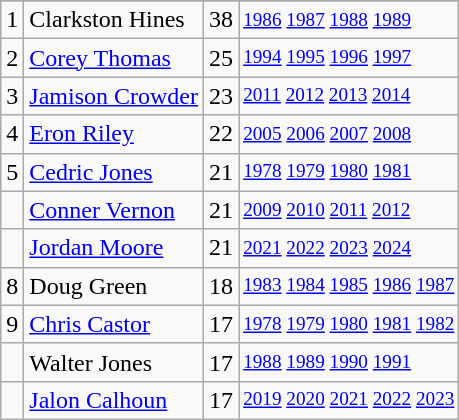<table class="wikitable">
<tr>
</tr>
<tr>
<td>1</td>
<td>Clarkston Hines</td>
<td>38</td>
<td style="font-size:80%;"><a href='#'>1986</a> <a href='#'>1987</a> <a href='#'>1988</a> <a href='#'>1989</a></td>
</tr>
<tr>
<td>2</td>
<td><a href='#'>Corey Thomas</a></td>
<td>25</td>
<td style="font-size:80%;"><a href='#'>1994</a> <a href='#'>1995</a> <a href='#'>1996</a> <a href='#'>1997</a></td>
</tr>
<tr>
<td>3</td>
<td><a href='#'>Jamison Crowder</a></td>
<td>23</td>
<td style="font-size:80%;"><a href='#'>2011</a> <a href='#'>2012</a> <a href='#'>2013</a> <a href='#'>2014</a></td>
</tr>
<tr>
<td>4</td>
<td><a href='#'>Eron Riley</a></td>
<td>22</td>
<td style="font-size:80%;"><a href='#'>2005</a> <a href='#'>2006</a> <a href='#'>2007</a> <a href='#'>2008</a></td>
</tr>
<tr>
<td>5</td>
<td><a href='#'>Cedric Jones</a></td>
<td>21</td>
<td style="font-size:80%;"><a href='#'>1978</a> <a href='#'>1979</a> <a href='#'>1980</a> <a href='#'>1981</a></td>
</tr>
<tr>
<td></td>
<td><a href='#'>Conner Vernon</a></td>
<td>21</td>
<td style="font-size:80%;"><a href='#'>2009</a> <a href='#'>2010</a> <a href='#'>2011</a> <a href='#'>2012</a></td>
</tr>
<tr>
<td></td>
<td><a href='#'>Jordan Moore</a></td>
<td>21</td>
<td style="font-size:80%;"><a href='#'>2021</a> <a href='#'>2022</a> <a href='#'>2023</a> <a href='#'>2024</a></td>
</tr>
<tr>
<td>8</td>
<td>Doug Green</td>
<td>18</td>
<td style="font-size:80%;"><a href='#'>1983</a> <a href='#'>1984</a> <a href='#'>1985</a> <a href='#'>1986</a> <a href='#'>1987</a></td>
</tr>
<tr>
<td>9</td>
<td><a href='#'>Chris Castor</a></td>
<td>17</td>
<td style="font-size:80%;"><a href='#'>1978</a> <a href='#'>1979</a> <a href='#'>1980</a> <a href='#'>1981</a> <a href='#'>1982</a></td>
</tr>
<tr>
<td></td>
<td>Walter Jones</td>
<td>17</td>
<td style="font-size:80%;"><a href='#'>1988</a> <a href='#'>1989</a> <a href='#'>1990</a> <a href='#'>1991</a></td>
</tr>
<tr>
<td></td>
<td><a href='#'>Jalon Calhoun</a></td>
<td>17</td>
<td style="font-size:80%;"><a href='#'>2019</a> <a href='#'>2020</a> <a href='#'>2021</a> <a href='#'>2022</a> <a href='#'>2023</a></td>
</tr>
</table>
